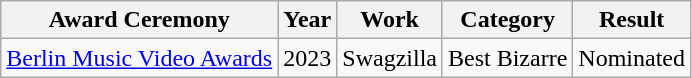<table class="wikitable">
<tr>
<th>Award Ceremony</th>
<th>Year</th>
<th>Work</th>
<th>Category</th>
<th>Result</th>
</tr>
<tr>
<td><a href='#'>Berlin Music Video Awards</a></td>
<td>2023</td>
<td>Swagzilla</td>
<td>Best Bizarre</td>
<td>Nominated</td>
</tr>
</table>
